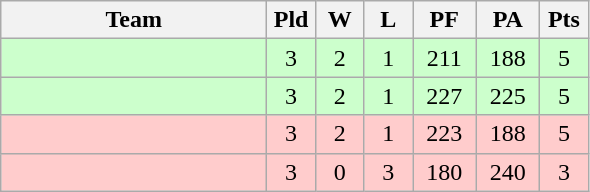<table class="wikitable" style="text-align:center;">
<tr>
<th width=170>Team</th>
<th width=25>Pld</th>
<th width=25>W</th>
<th width=25>L</th>
<th width=35>PF</th>
<th width=35>PA</th>
<th width=25>Pts</th>
</tr>
<tr bgcolor=#ccffcc>
<td align="left"></td>
<td>3</td>
<td>2</td>
<td>1</td>
<td>211</td>
<td>188</td>
<td>5</td>
</tr>
<tr bgcolor=#ccffcc>
<td align="left"></td>
<td>3</td>
<td>2</td>
<td>1</td>
<td>227</td>
<td>225</td>
<td>5</td>
</tr>
<tr bgcolor=#ffcccc>
<td align="left"></td>
<td>3</td>
<td>2</td>
<td>1</td>
<td>223</td>
<td>188</td>
<td>5</td>
</tr>
<tr bgcolor=#ffcccc>
<td align="left"></td>
<td>3</td>
<td>0</td>
<td>3</td>
<td>180</td>
<td>240</td>
<td>3</td>
</tr>
</table>
